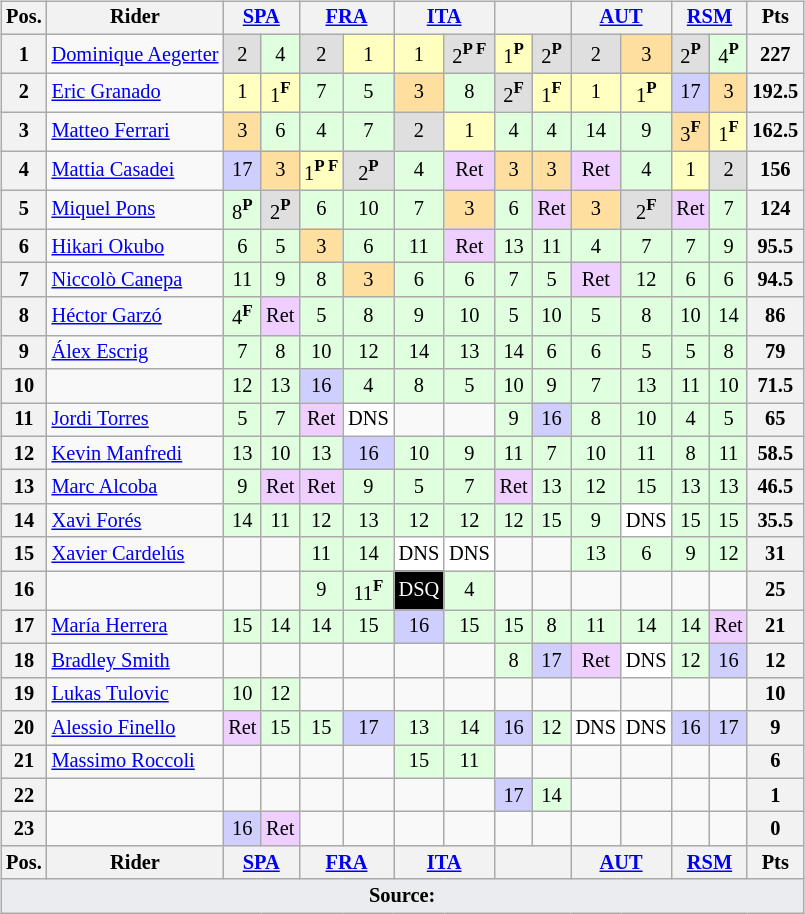<table>
<tr>
<td><br><table class="wikitable" style="font-size:85%; text-align:center;">
<tr>
<th>Pos.</th>
<th>Rider</th>
<th colspan=2><a href='#'>SPA</a><br></th>
<th colspan=2><a href='#'>FRA</a><br></th>
<th colspan=2><a href='#'>ITA</a><br></th>
<th colspan=2><br></th>
<th colspan=2><a href='#'>AUT</a><br></th>
<th colspan=2><a href='#'>RSM</a><br></th>
<th>Pts</th>
</tr>
<tr>
<th>1</th>
<td align=left nowrap> <a href='#'>Dominique Aegerter</a></td>
<td style="background:#dfdfdf;">2</td>
<td style="background:#dfffdf;">4</td>
<td style="background:#dfdfdf;">2</td>
<td style="background:#ffffbf;">1</td>
<td style="background:#ffffbf;">1</td>
<td style="background:#dfdfdf;">2<strong><sup>P F</sup></strong></td>
<td style="background:#ffffbf;">1<strong><sup>P</sup></strong></td>
<td style="background:#dfdfdf;">2<strong><sup>P</sup></strong></td>
<td style="background:#dfdfdf;">2</td>
<td style="background:#ffdf9f;">3</td>
<td style="background:#dfdfdf;">2<strong><sup>P</sup></strong></td>
<td style="background:#dfffdf;">4<strong><sup>P</sup></strong></td>
<th>227</th>
</tr>
<tr>
<th>2</th>
<td align=left> <a href='#'>Eric Granado</a></td>
<td style="background:#ffffbf;">1</td>
<td style="background:#ffffbf;">1<strong><sup>F</sup></strong></td>
<td style="background:#dfffdf;">7</td>
<td style="background:#dfffdf;">5</td>
<td style="background:#ffdf9f;">3</td>
<td style="background:#dfffdf;">8</td>
<td style="background:#dfdfdf;">2<strong><sup>F</sup></strong></td>
<td style="background:#ffffbf;">1<strong><sup>F</sup></strong></td>
<td style="background:#ffffbf;">1</td>
<td style="background:#ffffbf;">1<strong><sup>P</sup></strong></td>
<td style="background:#cfcfff;">17</td>
<td style="background:#ffdf9f;">3</td>
<th>192.5</th>
</tr>
<tr>
<th>3</th>
<td align=left> <a href='#'>Matteo Ferrari</a></td>
<td style="background:#ffdf9f;">3</td>
<td style="background:#dfffdf;">6</td>
<td style="background:#dfffdf;">4</td>
<td style="background:#dfffdf;">7</td>
<td style="background:#dfdfdf;">2</td>
<td style="background:#ffffbf;">1</td>
<td style="background:#dfffdf;">4</td>
<td style="background:#dfffdf;">4</td>
<td style="background:#dfffdf;">14</td>
<td style="background:#dfffdf;">9</td>
<td style="background:#ffdf9f;">3<strong><sup>F</sup></strong></td>
<td style="background:#ffffbf;">1<strong><sup>F</sup></strong></td>
<th>162.5</th>
</tr>
<tr>
<th>4</th>
<td align=left> <a href='#'>Mattia Casadei</a></td>
<td style="background:#cfcfff;">17</td>
<td style="background:#ffdf9f;">3</td>
<td style="background:#ffffbf;">1<strong><sup>P F</sup></strong></td>
<td style="background:#dfdfdf;">2<strong><sup>P</sup></strong></td>
<td style="background:#dfffdf;">4</td>
<td style="background:#efcfff;">Ret</td>
<td style="background:#ffdf9f;">3</td>
<td style="background:#ffdf9f;">3</td>
<td style="background:#efcfff;">Ret</td>
<td style="background:#dfffdf;">4</td>
<td style="background:#ffffbf;">1</td>
<td style="background:#dfdfdf;">2</td>
<th>156</th>
</tr>
<tr>
<th>5</th>
<td align=left> <a href='#'>Miquel Pons</a></td>
<td style="background:#dfffdf;">8<strong><sup>P</sup></strong></td>
<td style="background:#dfdfdf;">2<strong><sup>P</sup></strong></td>
<td style="background:#dfffdf;">6</td>
<td style="background:#dfffdf;">10</td>
<td style="background:#dfffdf;">7</td>
<td style="background:#ffdf9f;">3</td>
<td style="background:#dfffdf;">6</td>
<td style="background:#efcfff;">Ret</td>
<td style="background:#ffdf9f;">3</td>
<td style="background:#dfdfdf;">2<strong><sup>F</sup></strong></td>
<td style="background:#efcfff;">Ret</td>
<td style="background:#dfffdf;">7</td>
<th>124</th>
</tr>
<tr>
<th>6</th>
<td align=left> <a href='#'>Hikari Okubo</a></td>
<td style="background:#dfffdf;">6</td>
<td style="background:#dfffdf;">5</td>
<td style="background:#ffdf9f;">3</td>
<td style="background:#dfffdf;">6</td>
<td style="background:#dfffdf;">11</td>
<td style="background:#efcfff;">Ret</td>
<td style="background:#dfffdf;">13</td>
<td style="background:#dfffdf;">11</td>
<td style="background:#dfffdf;">4</td>
<td style="background:#dfffdf;">7</td>
<td style="background:#dfffdf;">7</td>
<td style="background:#dfffdf;">9</td>
<th>95.5</th>
</tr>
<tr>
<th>7</th>
<td align=left> <a href='#'>Niccolò Canepa</a></td>
<td style="background:#dfffdf;">11</td>
<td style="background:#dfffdf;">9</td>
<td style="background:#dfffdf;">8</td>
<td style="background:#ffdf9f;">3</td>
<td style="background:#dfffdf;">6</td>
<td style="background:#dfffdf;">6</td>
<td style="background:#dfffdf;">7</td>
<td style="background:#dfffdf;">5</td>
<td style="background:#efcfff;">Ret</td>
<td style="background:#dfffdf;">12</td>
<td style="background:#dfffdf;">6</td>
<td style="background:#dfffdf;">6</td>
<th>94.5</th>
</tr>
<tr>
<th>8</th>
<td align=left> <a href='#'>Héctor Garzó</a></td>
<td style="background:#dfffdf;">4<strong><sup>F</sup></strong></td>
<td style="background:#efcfff;">Ret</td>
<td style="background:#dfffdf;">5</td>
<td style="background:#dfffdf;">8</td>
<td style="background:#dfffdf;">9</td>
<td style="background:#dfffdf;">10</td>
<td style="background:#dfffdf;">5</td>
<td style="background:#dfffdf;">10</td>
<td style="background:#dfffdf;">5</td>
<td style="background:#dfffdf;">8</td>
<td style="background:#dfffdf;">10</td>
<td style="background:#dfffdf;">14</td>
<th>86</th>
</tr>
<tr>
<th>9</th>
<td align=left> <a href='#'>Álex Escrig</a></td>
<td style="background:#dfffdf;">7</td>
<td style="background:#dfffdf;">8</td>
<td style="background:#dfffdf;">10</td>
<td style="background:#dfffdf;">12</td>
<td style="background:#dfffdf;">14</td>
<td style="background:#dfffdf;">13</td>
<td style="background:#dfffdf;">14</td>
<td style="background:#dfffdf;">6</td>
<td style="background:#dfffdf;">6</td>
<td style="background:#dfffdf;">5</td>
<td style="background:#dfffdf;">5</td>
<td style="background:#dfffdf;">8</td>
<th>79</th>
</tr>
<tr>
<th>10</th>
<td align=left> </td>
<td style="background:#dfffdf;">12</td>
<td style="background:#dfffdf;">13</td>
<td style="background:#cfcfff;">16</td>
<td style="background:#dfffdf;">4</td>
<td style="background:#dfffdf;">8</td>
<td style="background:#dfffdf;">5</td>
<td style="background:#dfffdf;">10</td>
<td style="background:#dfffdf;">9</td>
<td style="background:#dfffdf;">7</td>
<td style="background:#dfffdf;">13</td>
<td style="background:#dfffdf;">11</td>
<td style="background:#dfffdf;">10</td>
<th>71.5</th>
</tr>
<tr>
<th>11</th>
<td align=left> <a href='#'>Jordi Torres</a></td>
<td style="background:#dfffdf;">5</td>
<td style="background:#dfffdf;">7</td>
<td style="background:#efcfff;">Ret</td>
<td style="background:#ffffff;">DNS</td>
<td style="background:#;"></td>
<td style="background:#;"></td>
<td style="background:#dfffdf;">9</td>
<td style="background:#cfcfff;">16</td>
<td style="background:#dfffdf;">8</td>
<td style="background:#dfffdf;">10</td>
<td style="background:#dfffdf;">4</td>
<td style="background:#dfffdf;">5</td>
<th>65</th>
</tr>
<tr>
<th>12</th>
<td align=left> <a href='#'>Kevin Manfredi</a></td>
<td style="background:#dfffdf;">13</td>
<td style="background:#dfffdf;">10</td>
<td style="background:#dfffdf;">13</td>
<td style="background:#cfcfff;">16</td>
<td style="background:#dfffdf;">10</td>
<td style="background:#dfffdf;">9</td>
<td style="background:#dfffdf;">11</td>
<td style="background:#dfffdf;">7</td>
<td style="background:#dfffdf;">10</td>
<td style="background:#dfffdf;">11</td>
<td style="background:#dfffdf;">8</td>
<td style="background:#dfffdf;">11</td>
<th>58.5</th>
</tr>
<tr>
<th>13</th>
<td align=left> <a href='#'>Marc Alcoba</a></td>
<td style="background:#dfffdf;">9</td>
<td style="background:#efcfff;">Ret</td>
<td style="background:#efcfff;">Ret</td>
<td style="background:#dfffdf;">9</td>
<td style="background:#dfffdf;">5</td>
<td style="background:#dfffdf;">7</td>
<td style="background:#efcfff;">Ret</td>
<td style="background:#dfffdf;">13</td>
<td style="background:#dfffdf;">12</td>
<td style="background:#dfffdf;">15</td>
<td style="background:#dfffdf;">13</td>
<td style="background:#dfffdf;">13</td>
<th>46.5</th>
</tr>
<tr>
<th>14</th>
<td align=left> <a href='#'>Xavi Forés</a></td>
<td style="background:#dfffdf;">14</td>
<td style="background:#dfffdf;">11</td>
<td style="background:#dfffdf;">12</td>
<td style="background:#dfffdf;">13</td>
<td style="background:#dfffdf;">12</td>
<td style="background:#dfffdf;">12</td>
<td style="background:#dfffdf;">12</td>
<td style="background:#dfffdf;">15</td>
<td style="background:#dfffdf;">9</td>
<td style="background:#ffffff;">DNS</td>
<td style="background:#dfffdf;">15</td>
<td style="background:#dfffdf;">15</td>
<th>35.5</th>
</tr>
<tr>
<th>15</th>
<td align=left> <a href='#'>Xavier Cardelús</a></td>
<td style="background:#;"></td>
<td style="background:#;"></td>
<td style="background:#dfffdf;">11</td>
<td style="background:#dfffdf;">14</td>
<td style="background:#ffffff;">DNS</td>
<td style="background:#ffffff;">DNS</td>
<td style="background:#;"></td>
<td style="background:#;"></td>
<td style="background:#dfffdf;">13</td>
<td style="background:#dfffdf;">6</td>
<td style="background:#dfffdf;">9</td>
<td style="background:#dfffdf;">12</td>
<th>31</th>
</tr>
<tr>
<th>16</th>
<td align=left> </td>
<td style="background:#;"></td>
<td style="background:#;"></td>
<td style="background:#dfffdf;">9</td>
<td style="background:#dfffdf;">11<strong><sup>F</sup></strong></td>
<td style="background:black; color:white;">DSQ</td>
<td style="background:#dfffdf;">4</td>
<td style="background:#;"></td>
<td style="background:#;"></td>
<td style="background:#;"></td>
<td style="background:#;"></td>
<td style="background:#;"></td>
<td style="background:#;"></td>
<th>25</th>
</tr>
<tr>
<th>17</th>
<td align=left> <a href='#'>María Herrera</a></td>
<td style="background:#dfffdf;">15</td>
<td style="background:#dfffdf;">14</td>
<td style="background:#dfffdf;">14</td>
<td style="background:#dfffdf;">15</td>
<td style="background:#cfcfff;">16</td>
<td style="background:#dfffdf;">15</td>
<td style="background:#dfffdf;">15</td>
<td style="background:#dfffdf;">8</td>
<td style="background:#dfffdf;">11</td>
<td style="background:#dfffdf;">14</td>
<td style="background:#dfffdf;">14</td>
<td style="background:#efcfff;">Ret</td>
<th>21</th>
</tr>
<tr>
<th>18</th>
<td align=left> <a href='#'>Bradley Smith</a></td>
<td style="background:#;"></td>
<td style="background:#;"></td>
<td style="background:#;"></td>
<td style="background:#;"></td>
<td style="background:#;"></td>
<td style="background:#;"></td>
<td style="background:#dfffdf;">8</td>
<td style="background:#cfcfff;">17</td>
<td style="background:#efcfff;">Ret</td>
<td style="background:#ffffff;">DNS</td>
<td style="background:#dfffdf;">12</td>
<td style="background:#cfcfff;">16</td>
<th>12</th>
</tr>
<tr>
<th>19</th>
<td align=left> <a href='#'>Lukas Tulovic</a></td>
<td style="background:#dfffdf;">10</td>
<td style="background:#dfffdf;">12</td>
<td style="background:#;"></td>
<td style="background:#;"></td>
<td style="background:#;"></td>
<td style="background:#;"></td>
<td style="background:#;"></td>
<td style="background:#;"></td>
<td style="background:#;"></td>
<td style="background:#;"></td>
<td style="background:#;"></td>
<td style="background:#;"></td>
<th>10</th>
</tr>
<tr>
<th>20</th>
<td align=left> <a href='#'>Alessio Finello</a></td>
<td style="background:#efcfff;">Ret</td>
<td style="background:#dfffdf;">15</td>
<td style="background:#dfffdf;">15</td>
<td style="background:#cfcfff;">17</td>
<td style="background:#dfffdf;">13</td>
<td style="background:#dfffdf;">14</td>
<td style="background:#cfcfff;">16</td>
<td style="background:#dfffdf;">12</td>
<td style="background:#ffffff;">DNS</td>
<td style="background:#ffffff;">DNS</td>
<td style="background:#cfcfff;">16</td>
<td style="background:#cfcfff;">17</td>
<th>9</th>
</tr>
<tr>
<th>21</th>
<td align=left> <a href='#'>Massimo Roccoli</a></td>
<td style="background:#;"></td>
<td style="background:#;"></td>
<td style="background:#;"></td>
<td style="background:#;"></td>
<td style="background:#dfffdf;">15</td>
<td style="background:#dfffdf;">11</td>
<td style="background:#;"></td>
<td style="background:#;"></td>
<td style="background:#;"></td>
<td style="background:#;"></td>
<td style="background:#;"></td>
<td style="background:#;"></td>
<th>6</th>
</tr>
<tr>
<th>22</th>
<td align=left> </td>
<td style="background:#;"></td>
<td style="background:#;"></td>
<td style="background:#;"></td>
<td style="background:#;"></td>
<td style="background:#;"></td>
<td style="background:#;"></td>
<td style="background:#cfcfff;">17</td>
<td style="background:#dfffdf;">14</td>
<td style="background:#;"></td>
<td style="background:#;"></td>
<td style="background:#;"></td>
<td style="background:#;"></td>
<th>1</th>
</tr>
<tr>
<th>23</th>
<td align=left> </td>
<td style="background:#cfcfff;">16</td>
<td style="background:#efcfff;">Ret</td>
<td style="background:#;"></td>
<td style="background:#;"></td>
<td style="background:#;"></td>
<td style="background:#;"></td>
<td style="background:#;"></td>
<td style="background:#;"></td>
<td style="background:#;"></td>
<td style="background:#;"></td>
<td style="background:#;"></td>
<td style="background:#;"></td>
<th>0</th>
</tr>
<tr>
<th>Pos.</th>
<th>Rider</th>
<th colspan=2><a href='#'>SPA</a><br></th>
<th colspan=2><a href='#'>FRA</a><br></th>
<th colspan=2><a href='#'>ITA</a><br></th>
<th colspan=2><br></th>
<th colspan=2><a href='#'>AUT</a><br></th>
<th colspan=2><a href='#'>RSM</a><br></th>
<th>Pts</th>
</tr>
<tr>
<td colspan="25" style="background-color:#EAECF0;text-align:center"><strong>Source:</strong></td>
</tr>
</table>
</td>
<td valign="top"><br></td>
</tr>
</table>
